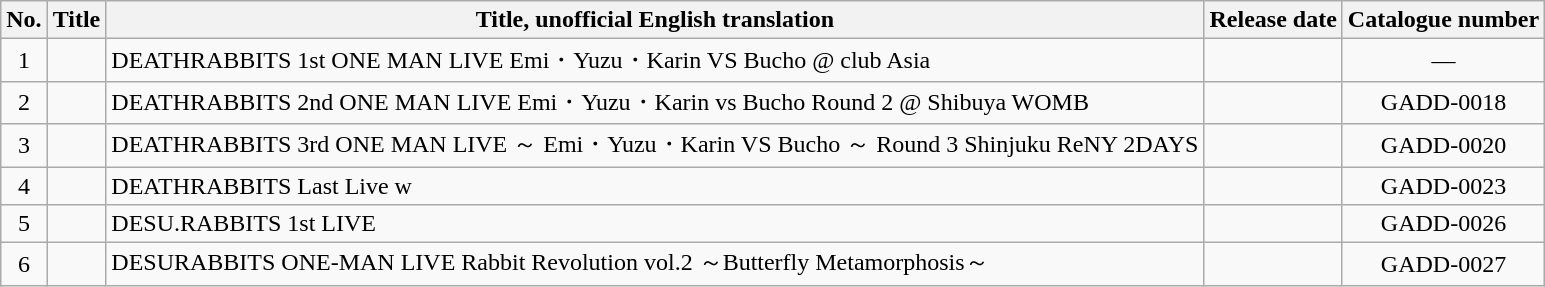<table class="wikitable" style="text-align:center">
<tr>
<th>No.</th>
<th>Title</th>
<th>Title, unofficial English translation</th>
<th>Release date</th>
<th>Catalogue number</th>
</tr>
<tr>
<td>1</td>
<td align="left"></td>
<td align="left">DEATHRABBITS 1st ONE MAN LIVE Emi・Yuzu・Karin VS Bucho @ club Asia</td>
<td></td>
<td>—</td>
</tr>
<tr>
<td>2</td>
<td align="left"></td>
<td align="left">DEATHRABBITS 2nd ONE MAN LIVE Emi・Yuzu・Karin vs Bucho Round 2 @ Shibuya WOMB</td>
<td></td>
<td>GADD-0018</td>
</tr>
<tr>
<td>3</td>
<td align="left"></td>
<td align="left">DEATHRABBITS 3rd ONE MAN LIVE ～ Emi・Yuzu・Karin VS Bucho ～ Round 3 Shinjuku ReNY 2DAYS</td>
<td></td>
<td>GADD-0020</td>
</tr>
<tr>
<td>4</td>
<td align="left"></td>
<td align="left">DEATHRABBITS Last Live w</td>
<td></td>
<td>GADD-0023</td>
</tr>
<tr>
<td>5</td>
<td align="left"></td>
<td align="left">DESU.RABBITS 1st LIVE</td>
<td></td>
<td>GADD-0026</td>
</tr>
<tr>
<td>6</td>
<td align="left"></td>
<td align="left">DESURABBITS ONE-MAN LIVE Rabbit Revolution vol.2 ～Butterfly Metamorphosis～</td>
<td></td>
<td>GADD-0027</td>
</tr>
</table>
